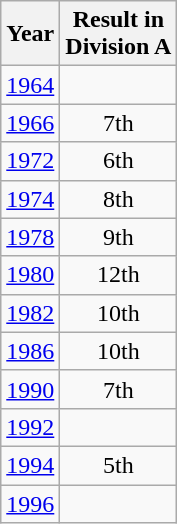<table class="wikitable" style="text-align:center">
<tr>
<th>Year</th>
<th>Result in<br>Division A</th>
</tr>
<tr>
<td><a href='#'>1964</a></td>
<td></td>
</tr>
<tr>
<td><a href='#'>1966</a></td>
<td>7th</td>
</tr>
<tr>
<td><a href='#'>1972</a></td>
<td>6th</td>
</tr>
<tr>
<td><a href='#'>1974</a></td>
<td>8th</td>
</tr>
<tr>
<td><a href='#'>1978</a></td>
<td>9th</td>
</tr>
<tr>
<td><a href='#'>1980</a></td>
<td>12th</td>
</tr>
<tr>
<td><a href='#'>1982</a></td>
<td>10th</td>
</tr>
<tr>
<td><a href='#'>1986</a></td>
<td>10th</td>
</tr>
<tr>
<td><a href='#'>1990</a></td>
<td>7th</td>
</tr>
<tr>
<td><a href='#'>1992</a></td>
<td></td>
</tr>
<tr>
<td><a href='#'>1994</a></td>
<td>5th</td>
</tr>
<tr>
<td><a href='#'>1996</a></td>
<td></td>
</tr>
</table>
